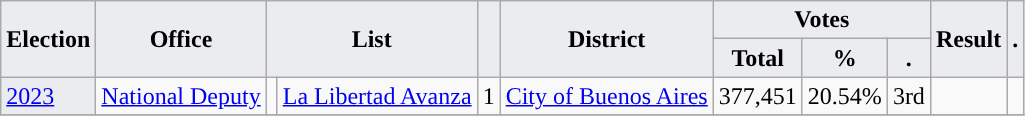<table class="wikitable">
<tr>
<th style="background-color:#EAECF0;" rowspan=2>Election</th>
<th style="background-color:#EAECF0;" rowspan=2>Office</th>
<th style="background-color:#EAECF0;" colspan=2 rowspan=2>List</th>
<th style="background-color:#EAECF0;" rowspan=2></th>
<th style="background-color:#EAECF0;" rowspan=2>District</th>
<th style="background-color:#EAECF0;" colspan=3>Votes</th>
<th style="background-color:#EAECF0;" rowspan=2>Result</th>
<th style="background-color:#EAECF0;" rowspan=2>.</th>
</tr>
<tr>
<th style="background-color:#EAECF0;">Total</th>
<th style="background-color:#EAECF0;">%</th>
<th style="background-color:#EAECF0;">.</th>
</tr>
<tr>
<td style="background-color:#EAECF0;"><a href='#'>2023</a></td>
<td><a href='#'>National Deputy</a></td>
<td style="background-color:"></td>
<td><a href='#'>La Libertad Avanza</a></td>
<td>1</td>
<td><a href='#'>City of Buenos Aires</a></td>
<td>377,451</td>
<td>20.54%</td>
<td>3rd</td>
<td></td>
<td></td>
</tr>
<tr>
</tr>
</table>
